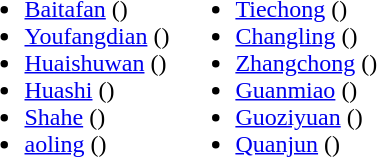<table>
<tr>
<td valign="top"><br><ul><li><a href='#'>Baitafan</a> ()</li><li><a href='#'>Youfangdian</a> ()</li><li><a href='#'>Huaishuwan</a> ()</li><li><a href='#'>Huashi</a> ()</li><li><a href='#'>Shahe</a> ()</li><li><a href='#'>aoling</a> ()</li></ul></td>
<td valign="top"><br><ul><li><a href='#'>Tiechong</a> ()</li><li><a href='#'>Changling</a> ()</li><li><a href='#'>Zhangchong</a> ()</li><li><a href='#'>Guanmiao</a> ()</li><li><a href='#'>Guoziyuan</a> ()</li><li><a href='#'>Quanjun</a> ()</li></ul></td>
</tr>
</table>
